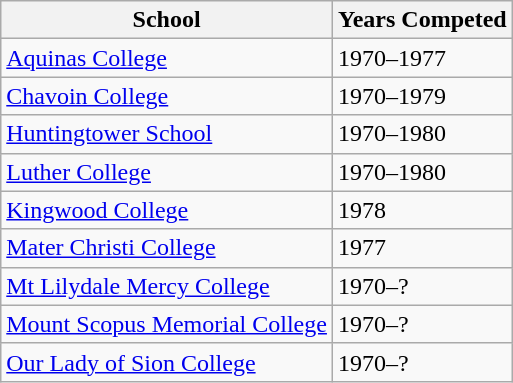<table class="wikitable">
<tr>
<th>School</th>
<th>Years Competed</th>
</tr>
<tr>
<td><a href='#'>Aquinas College</a></td>
<td>1970–1977</td>
</tr>
<tr>
<td><a href='#'>Chavoin College</a></td>
<td>1970–1979</td>
</tr>
<tr>
<td><a href='#'>Huntingtower School</a></td>
<td>1970–1980</td>
</tr>
<tr>
<td><a href='#'>Luther College</a></td>
<td>1970–1980</td>
</tr>
<tr>
<td><a href='#'>Kingwood College</a></td>
<td>1978</td>
</tr>
<tr>
<td><a href='#'>Mater Christi College</a></td>
<td>1977</td>
</tr>
<tr>
<td><a href='#'>Mt Lilydale Mercy College</a></td>
<td>1970–?</td>
</tr>
<tr>
<td><a href='#'>Mount Scopus Memorial College</a></td>
<td>1970–?</td>
</tr>
<tr>
<td><a href='#'>Our Lady of Sion College</a></td>
<td>1970–?</td>
</tr>
</table>
